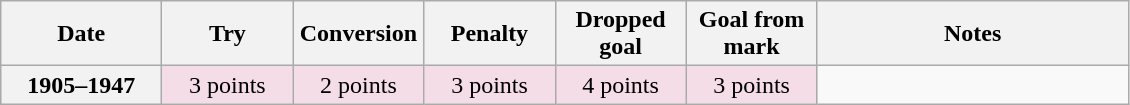<table class="wikitable">
<tr>
<th scope="col" style="width:100px;">Date</th>
<th scope="col" style="width:80px;">Try</th>
<th scope="col" style="width:80px;">Conversion</th>
<th scope="col" style="width:80px;">Penalty</th>
<th scope="col" style="width:80px;">Dropped goal</th>
<th scope="col" style="width:80px;">Goal from mark</th>
<th scope="col" style="width:200px;">Notes<br></th>
</tr>
<tr style="text-align:center;background:#F4DDE7;">
<th>1905–1947</th>
<td>3 points</td>
<td>2 points</td>
<td>3 points</td>
<td>4 points</td>
<td>3 points<br></td>
</tr>
</table>
